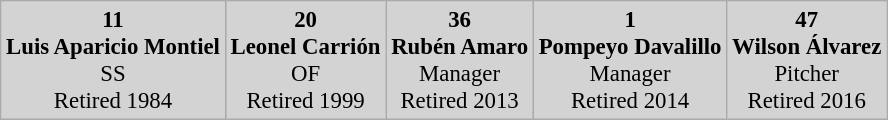<table class="wikitable" style="font-style:bold; font-size:95%; border:3px;">
<tr style="text-align:center; background:lightgrey;">
<td><strong>11</strong><br><strong>Luis Aparicio Montiel</strong><br>SS<br><span>Retired 1984</span></td>
<td><strong>20</strong><br><strong>Leonel Carrión</strong><br>OF<br><span>Retired 1999</span></td>
<td><strong>36</strong><br><strong>Rubén Amaro</strong><br>Manager<br><span>Retired 2013</span></td>
<td><strong>1</strong><br><strong>Pompeyo Davalillo</strong><br>Manager<br><span>Retired 2014</span></td>
<td><strong>47</strong><br><strong>Wilson Álvarez</strong><br>Pitcher<br><span>Retired 2016</span></td>
</tr>
</table>
